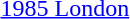<table>
<tr>
<td><a href='#'>1985 London</a></td>
<td></td>
<td></td>
<td></td>
</tr>
</table>
